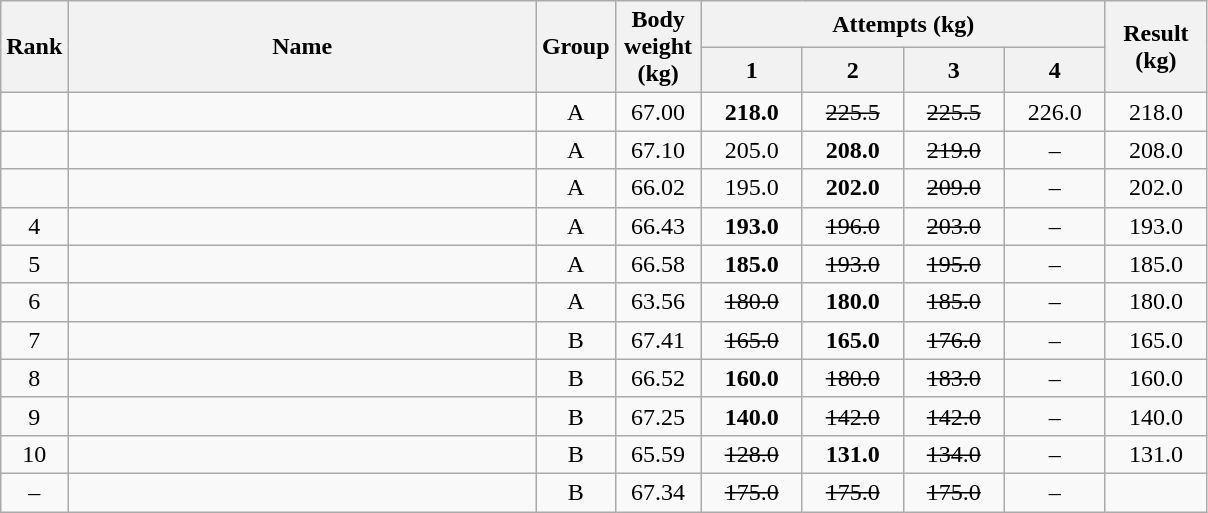<table class="wikitable" style="text-align:center;">
<tr>
<th rowspan=2>Rank</th>
<th rowspan=2 width=305>Name</th>
<th rowspan=2 width=20>Group</th>
<th rowspan=2 width=50>Body weight (kg)</th>
<th colspan=4>Attempts (kg)</th>
<th rowspan=2 width=60>Result (kg)</th>
</tr>
<tr>
<th width=60>1</th>
<th width=60>2</th>
<th width=60>3</th>
<th width=60>4</th>
</tr>
<tr>
<td></td>
<td align=left></td>
<td>A</td>
<td>67.00</td>
<td><strong>218.0</strong></td>
<td><s>225.5</s></td>
<td><s>225.5</s></td>
<td>226.0  </td>
<td>218.0</td>
</tr>
<tr>
<td></td>
<td align=left></td>
<td>A</td>
<td>67.10</td>
<td>205.0</td>
<td><strong>208.0</strong></td>
<td><s>219.0</s></td>
<td>–</td>
<td>208.0</td>
</tr>
<tr>
<td></td>
<td align=left></td>
<td>A</td>
<td>66.02</td>
<td>195.0</td>
<td><strong>202.0</strong></td>
<td><s>209.0</s></td>
<td>–</td>
<td>202.0</td>
</tr>
<tr>
<td>4</td>
<td align=left></td>
<td>A</td>
<td>66.43</td>
<td><strong>193.0</strong></td>
<td><s>196.0</s></td>
<td><s>203.0</s></td>
<td>–</td>
<td>193.0</td>
</tr>
<tr>
<td>5</td>
<td align=left></td>
<td>A</td>
<td>66.58</td>
<td><strong>185.0</strong></td>
<td><s>193.0</s></td>
<td><s>195.0</s></td>
<td>–</td>
<td>185.0</td>
</tr>
<tr>
<td>6</td>
<td align=left></td>
<td>A</td>
<td>63.56</td>
<td><s>180.0</s></td>
<td><strong>180.0</strong></td>
<td><s>185.0</s></td>
<td>–</td>
<td>180.0</td>
</tr>
<tr>
<td>7</td>
<td align=left></td>
<td>B</td>
<td>67.41</td>
<td><s>165.0</s></td>
<td><strong>165.0</strong></td>
<td><s>176.0</s></td>
<td>–</td>
<td>165.0</td>
</tr>
<tr>
<td>8</td>
<td align=left></td>
<td>B</td>
<td>66.52</td>
<td><strong>160.0</strong></td>
<td><s>180.0</s></td>
<td><s>183.0</s></td>
<td>–</td>
<td>160.0</td>
</tr>
<tr>
<td>9</td>
<td align=left></td>
<td>B</td>
<td>67.25</td>
<td><strong>140.0</strong></td>
<td><s>142.0</s></td>
<td><s>142.0</s></td>
<td>–</td>
<td>140.0</td>
</tr>
<tr>
<td>10</td>
<td align=left></td>
<td>B</td>
<td>65.59</td>
<td><s>128.0</s></td>
<td><strong>131.0</strong></td>
<td><s>134.0</s></td>
<td>–</td>
<td>131.0</td>
</tr>
<tr>
<td>–</td>
<td align=left></td>
<td>B</td>
<td>67.34</td>
<td><s>175.0</s></td>
<td><s>175.0</s></td>
<td><s>175.0</s></td>
<td>–</td>
<td></td>
</tr>
</table>
